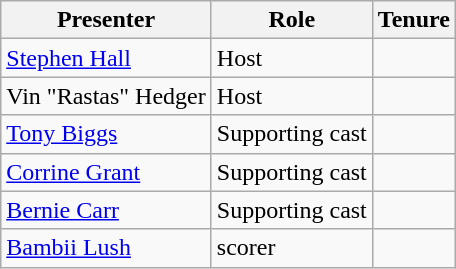<table class="wikitable sortable">
<tr>
<th>Presenter</th>
<th>Role</th>
<th>Tenure</th>
</tr>
<tr>
<td><a href='#'>Stephen Hall</a></td>
<td>Host</td>
<td></td>
</tr>
<tr>
<td>Vin "Rastas" Hedger</td>
<td>Host</td>
<td></td>
</tr>
<tr>
<td><a href='#'>Tony Biggs</a></td>
<td>Supporting cast</td>
<td></td>
</tr>
<tr>
<td><a href='#'>Corrine Grant</a></td>
<td>Supporting cast</td>
<td></td>
</tr>
<tr>
<td><a href='#'>Bernie Carr</a></td>
<td>Supporting cast</td>
<td></td>
</tr>
<tr>
<td><a href='#'>Bambii Lush</a></td>
<td>scorer</td>
<td></td>
</tr>
</table>
